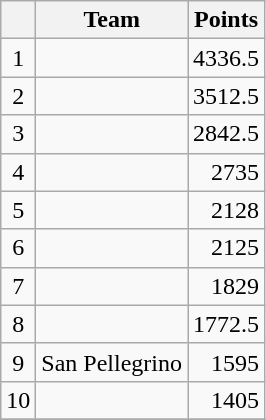<table class="wikitable">
<tr>
<th></th>
<th>Team</th>
<th>Points</th>
</tr>
<tr>
<td style="text-align:center">1</td>
<td></td>
<td align="right">4336.5</td>
</tr>
<tr>
<td style="text-align:center">2</td>
<td></td>
<td align="right">3512.5</td>
</tr>
<tr>
<td style="text-align:center">3</td>
<td></td>
<td align="right">2842.5</td>
</tr>
<tr>
<td style="text-align:center">4</td>
<td></td>
<td align="right">2735</td>
</tr>
<tr>
<td style="text-align:center">5</td>
<td></td>
<td align="right">2128</td>
</tr>
<tr>
<td style="text-align:center">6</td>
<td></td>
<td align="right">2125</td>
</tr>
<tr>
<td style="text-align:center">7</td>
<td></td>
<td align="right">1829</td>
</tr>
<tr>
<td style="text-align:center">8</td>
<td></td>
<td align="right">1772.5</td>
</tr>
<tr>
<td style="text-align:center">9</td>
<td>San Pellegrino</td>
<td align="right">1595</td>
</tr>
<tr>
<td style="text-align:center">10</td>
<td></td>
<td align="right">1405</td>
</tr>
<tr>
</tr>
</table>
